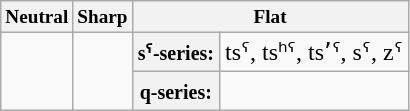<table class="wikitable">
<tr style="font-size: 80%;">
<th>Neutral</th>
<th>Sharp</th>
<th colspan="2">Flat</th>
</tr>
<tr>
<td rowspan="2"></td>
<td rowspan="2"></td>
<th><small>sˤ-series:</small></th>
<td>tsˤ, tsʰˤ, tsʼˤ, sˤ, zˤ</td>
</tr>
<tr>
<th><small>q-series:</small></th>
<td></td>
</tr>
</table>
